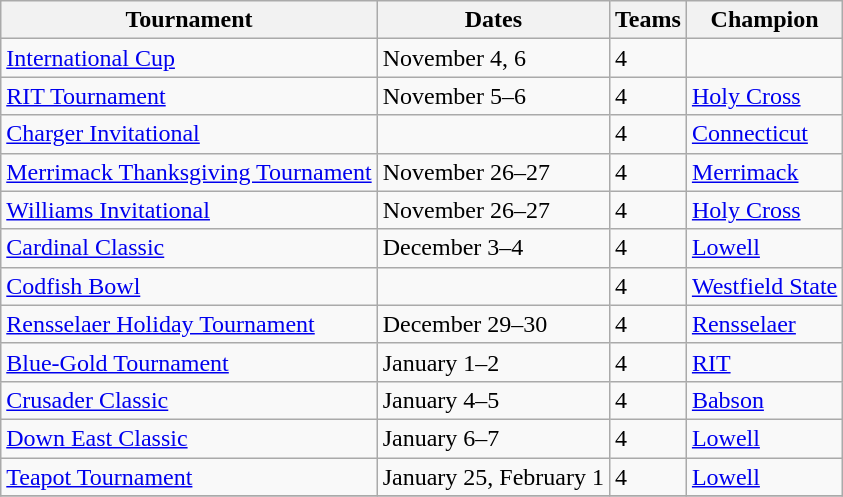<table class="wikitable">
<tr>
<th>Tournament</th>
<th>Dates</th>
<th>Teams</th>
<th>Champion</th>
</tr>
<tr>
<td><a href='#'>International Cup</a></td>
<td>November 4, 6</td>
<td>4</td>
<td></td>
</tr>
<tr>
<td><a href='#'>RIT Tournament</a></td>
<td>November 5–6</td>
<td>4</td>
<td><a href='#'>Holy Cross</a></td>
</tr>
<tr>
<td><a href='#'>Charger Invitational</a></td>
<td></td>
<td>4</td>
<td><a href='#'>Connecticut</a></td>
</tr>
<tr>
<td><a href='#'>Merrimack Thanksgiving Tournament</a></td>
<td>November 26–27</td>
<td>4</td>
<td><a href='#'>Merrimack</a></td>
</tr>
<tr>
<td><a href='#'>Williams Invitational</a></td>
<td>November 26–27</td>
<td>4</td>
<td><a href='#'>Holy Cross</a></td>
</tr>
<tr>
<td><a href='#'>Cardinal Classic</a></td>
<td>December 3–4</td>
<td>4</td>
<td><a href='#'>Lowell</a></td>
</tr>
<tr>
<td><a href='#'>Codfish Bowl</a></td>
<td></td>
<td>4</td>
<td><a href='#'>Westfield State</a></td>
</tr>
<tr>
<td><a href='#'>Rensselaer Holiday Tournament</a></td>
<td>December 29–30</td>
<td>4</td>
<td><a href='#'>Rensselaer</a></td>
</tr>
<tr>
<td><a href='#'>Blue-Gold Tournament</a></td>
<td>January 1–2</td>
<td>4</td>
<td><a href='#'>RIT</a></td>
</tr>
<tr>
<td><a href='#'>Crusader Classic</a></td>
<td>January 4–5</td>
<td>4</td>
<td><a href='#'>Babson</a></td>
</tr>
<tr>
<td><a href='#'>Down East Classic</a></td>
<td>January 6–7</td>
<td>4</td>
<td><a href='#'>Lowell</a></td>
</tr>
<tr>
<td><a href='#'>Teapot Tournament</a></td>
<td>January 25, February 1</td>
<td>4</td>
<td><a href='#'>Lowell</a></td>
</tr>
<tr>
</tr>
</table>
